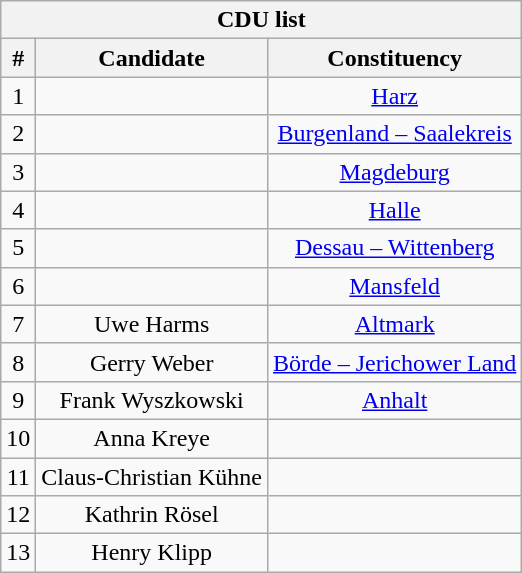<table class="wikitable mw-collapsible mw-collapsed" style="text-align:center">
<tr>
<th colspan=3>CDU list</th>
</tr>
<tr>
<th>#</th>
<th>Candidate</th>
<th>Constituency</th>
</tr>
<tr>
<td>1</td>
<td></td>
<td><a href='#'>Harz</a></td>
</tr>
<tr>
<td>2</td>
<td></td>
<td><a href='#'>Burgenland – Saalekreis</a></td>
</tr>
<tr>
<td>3</td>
<td></td>
<td><a href='#'>Magdeburg</a></td>
</tr>
<tr>
<td>4</td>
<td></td>
<td><a href='#'>Halle</a></td>
</tr>
<tr>
<td>5</td>
<td></td>
<td><a href='#'>Dessau – Wittenberg</a></td>
</tr>
<tr>
<td>6</td>
<td></td>
<td><a href='#'>Mansfeld</a></td>
</tr>
<tr>
<td>7</td>
<td>Uwe Harms</td>
<td><a href='#'>Altmark</a></td>
</tr>
<tr>
<td>8</td>
<td>Gerry Weber</td>
<td><a href='#'>Börde – Jerichower Land</a></td>
</tr>
<tr>
<td>9</td>
<td>Frank Wyszkowski</td>
<td><a href='#'>Anhalt</a></td>
</tr>
<tr>
<td>10</td>
<td>Anna Kreye</td>
<td></td>
</tr>
<tr>
<td>11</td>
<td>Claus-Christian Kühne</td>
<td></td>
</tr>
<tr>
<td>12</td>
<td>Kathrin Rösel</td>
<td></td>
</tr>
<tr>
<td>13</td>
<td>Henry Klipp</td>
<td></td>
</tr>
</table>
